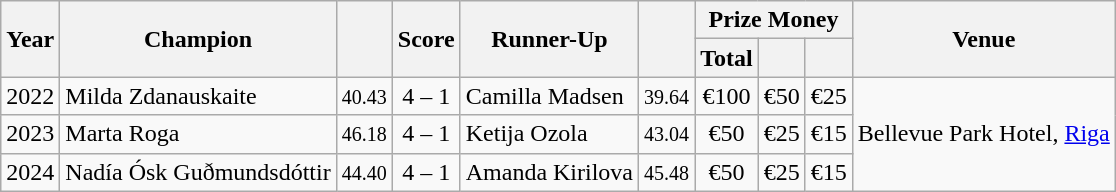<table class="wikitable sortable">
<tr>
<th rowspan=2>Year</th>
<th rowspan=2>Champion</th>
<th rowspan=2></th>
<th rowspan=2>Score</th>
<th rowspan=2>Runner-Up</th>
<th rowspan=2></th>
<th colspan=3>Prize Money</th>
<th rowspan=2>Venue</th>
</tr>
<tr>
<th>Total</th>
<th></th>
<th></th>
</tr>
<tr>
<td>2022</td>
<td> Milda Zdanauskaite</td>
<td align=center><small><span>40.43</span></small></td>
<td align=center>4 – 1</td>
<td> Camilla Madsen</td>
<td align=center><small><span>39.64</span></small></td>
<td align=center>€100</td>
<td align=center>€50</td>
<td align=center>€25</td>
<td rowspan=3>Bellevue Park Hotel, <a href='#'>Riga</a></td>
</tr>
<tr>
<td>2023</td>
<td> Marta Roga</td>
<td align=center><small><span>46.18</span></small></td>
<td align=center>4 – 1</td>
<td> Ketija Ozola</td>
<td align=center><small><span>43.04</span></small></td>
<td align=center>€50</td>
<td align=center>€25</td>
<td align=center>€15</td>
</tr>
<tr>
<td>2024</td>
<td> Nadía Ósk Guðmundsdóttir</td>
<td align=center><small><span>44.40</span></small></td>
<td align=center>4 – 1</td>
<td> Amanda Kirilova</td>
<td align=center><small><span>45.48</span></small></td>
<td align=center>€50</td>
<td align=center>€25</td>
<td align=center>€15</td>
</tr>
</table>
